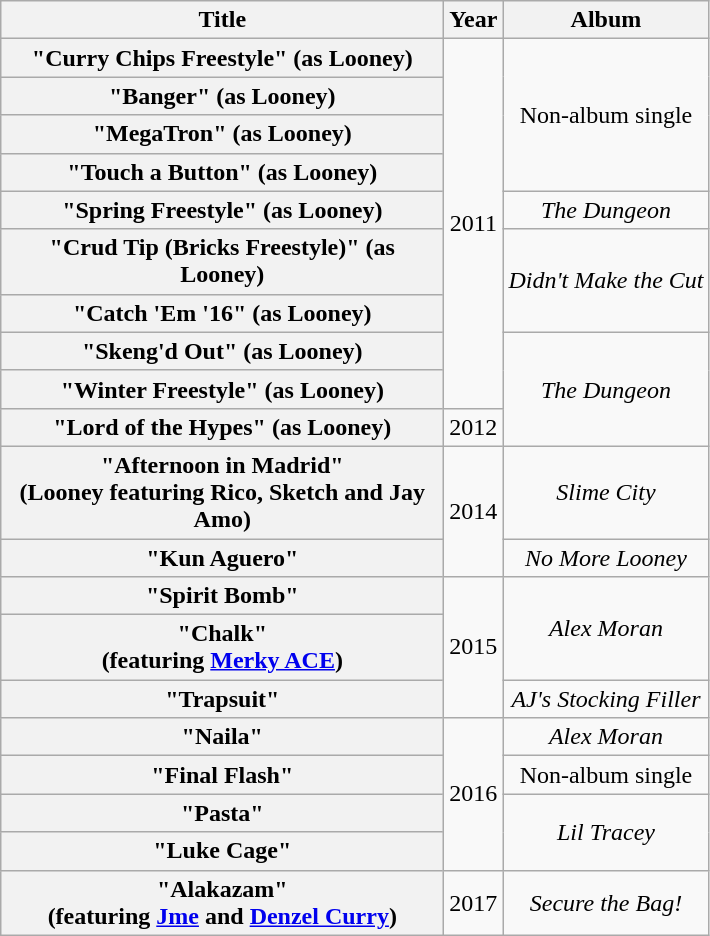<table class="wikitable plainrowheaders" style="text-align:center;">
<tr>
<th scope="col" style="width:18em;">Title</th>
<th scope="col" style="width:1em;">Year</th>
<th scope="col">Album</th>
</tr>
<tr>
<th scope="row">"Curry Chips Freestyle" <span>(as Looney)</span></th>
<td rowspan="9">2011</td>
<td rowspan="4">Non-album single</td>
</tr>
<tr>
<th scope="row">"Banger" <span>(as Looney)</span></th>
</tr>
<tr>
<th scope="row">"MegaTron" <span>(as Looney)</span></th>
</tr>
<tr>
<th scope="row">"Touch a Button" <span>(as Looney)</span></th>
</tr>
<tr>
<th scope="row">"Spring Freestyle" <span>(as Looney)</span></th>
<td><em>The Dungeon</em></td>
</tr>
<tr>
<th scope="row">"Crud Tip (Bricks Freestyle)" <span>(as Looney)</span></th>
<td rowspan="2"><em>Didn't Make the Cut</em></td>
</tr>
<tr>
<th scope="row">"Catch 'Em '16" <span>(as Looney)</span></th>
</tr>
<tr>
<th scope="row">"Skeng'd Out" <span>(as Looney)</span></th>
<td rowspan="3"><em>The Dungeon</em></td>
</tr>
<tr>
<th scope="row">"Winter Freestyle" <span>(as Looney)</span></th>
</tr>
<tr>
<th scope="row">"Lord of the Hypes" <span>(as Looney)</span></th>
<td>2012</td>
</tr>
<tr>
<th scope="row">"Afternoon in Madrid"<br><span>(Looney featuring Rico, Sketch and Jay Amo)</span></th>
<td rowspan="2">2014</td>
<td><em>Slime City</em></td>
</tr>
<tr>
<th scope="row">"Kun Aguero"</th>
<td><em>No More Looney</em></td>
</tr>
<tr>
<th scope="row">"Spirit Bomb"</th>
<td rowspan="3">2015</td>
<td rowspan="2"><em>Alex Moran</em></td>
</tr>
<tr>
<th scope="row">"Chalk"<br><span>(featuring <a href='#'>Merky ACE</a>)</span></th>
</tr>
<tr>
<th scope="row">"Trapsuit"</th>
<td><em>AJ's Stocking Filler</em></td>
</tr>
<tr>
<th scope="row">"Naila"</th>
<td rowspan="4">2016</td>
<td><em>Alex Moran</em></td>
</tr>
<tr>
<th scope="row">"Final Flash"</th>
<td>Non-album single</td>
</tr>
<tr>
<th scope="row">"Pasta"</th>
<td rowspan="2"><em>Lil Tracey</em></td>
</tr>
<tr>
<th scope="row">"Luke Cage"</th>
</tr>
<tr>
<th scope="row">"Alakazam"<br><span>(featuring <a href='#'>Jme</a> and <a href='#'>Denzel Curry</a>)</span></th>
<td>2017</td>
<td><em>Secure the Bag!</em></td>
</tr>
</table>
